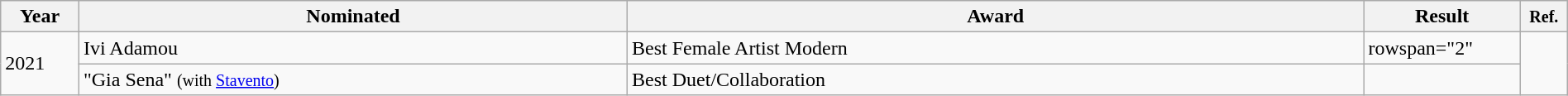<table class="wikitable" style="width:100%;">
<tr>
<th style="width:5%;">Year</th>
<th style="width:35%;">Nominated</th>
<th style="width:47%;">Award</th>
<th style="width:10%;">Result</th>
<th style="width:3%;"><small>Ref.</small></th>
</tr>
<tr>
<td rowspan="2">2021</td>
<td>Ivi Adamou</td>
<td>Best Female Artist Modern</td>
<td>rowspan="2" </td>
<td rowspan="2" align="center"></td>
</tr>
<tr>
<td>"Gia Sena" <small>(with <a href='#'>Stavento</a>)</small></td>
<td>Best Duet/Collaboration</td>
</tr>
</table>
